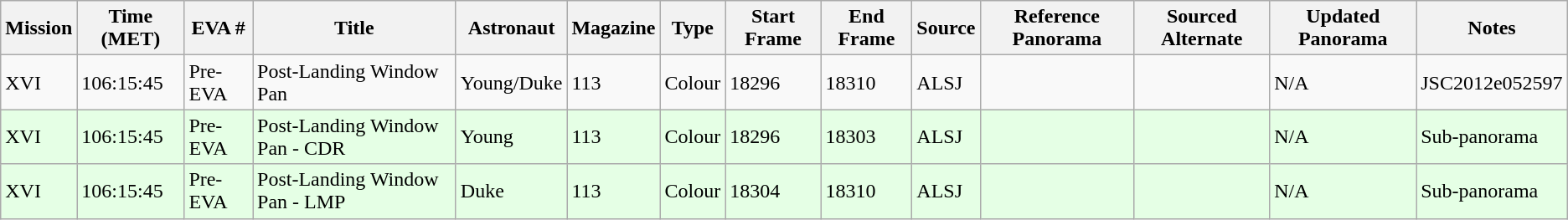<table class="wikitable">
<tr>
<th>Mission</th>
<th>Time (MET)</th>
<th>EVA #</th>
<th>Title</th>
<th>Astronaut</th>
<th>Magazine</th>
<th>Type</th>
<th>Start Frame</th>
<th>End Frame</th>
<th>Source</th>
<th>Reference Panorama</th>
<th>Sourced Alternate</th>
<th>Updated Panorama</th>
<th>Notes</th>
</tr>
<tr>
<td>XVI</td>
<td>106:15:45</td>
<td>Pre-EVA</td>
<td>Post-Landing Window Pan</td>
<td>Young/Duke</td>
<td>113</td>
<td>Colour</td>
<td>18296</td>
<td>18310</td>
<td>ALSJ</td>
<td></td>
<td></td>
<td>N/A</td>
<td>JSC2012e052597</td>
</tr>
<tr style="background-color: #E5FFE5;">
<td>XVI</td>
<td>106:15:45</td>
<td>Pre-EVA</td>
<td>Post-Landing Window Pan - CDR</td>
<td>Young</td>
<td>113</td>
<td>Colour</td>
<td>18296</td>
<td>18303</td>
<td>ALSJ</td>
<td></td>
<td></td>
<td>N/A</td>
<td>Sub-panorama</td>
</tr>
<tr style="background-color: #E5FFE5;">
<td>XVI</td>
<td>106:15:45</td>
<td>Pre-EVA</td>
<td>Post-Landing Window Pan - LMP</td>
<td>Duke</td>
<td>113</td>
<td>Colour</td>
<td>18304</td>
<td>18310</td>
<td>ALSJ</td>
<td></td>
<td></td>
<td>N/A</td>
<td>Sub-panorama</td>
</tr>
</table>
